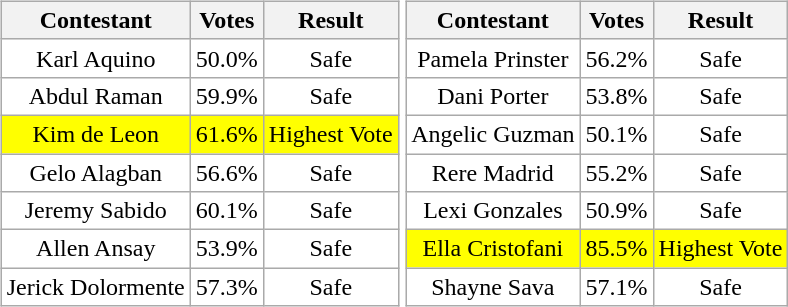<table>
<tr>
<td><br><table class="wikitable sortable nowrap" style="margin:auto; text-align:center">
<tr>
<th scope="col">Contestant</th>
<th scope="col">Votes</th>
<th scope="col">Result</th>
</tr>
<tr>
<td bgcolor=#FFFFFF>Karl Aquino</td>
<td bgcolor=#FFFFFF>50.0%</td>
<td bgcolor=#FFFFFF>Safe</td>
</tr>
<tr>
<td bgcolor=#FFFFFF>Abdul Raman</td>
<td bgcolor=#FFFFFF>59.9%</td>
<td bgcolor=#FFFFFF>Safe</td>
</tr>
<tr>
<td bgcolor=#FFFF00>Kim de Leon</td>
<td bgcolor=#FFFF00>61.6%</td>
<td bgcolor=#FFFF00>Highest Vote</td>
</tr>
<tr>
<td bgcolor=#FFFFFF>Gelo Alagban</td>
<td bgcolor=#FFFFFF>56.6%</td>
<td bgcolor=#FFFFFF>Safe</td>
</tr>
<tr>
<td bgcolor=#FFFFFF>Jeremy Sabido</td>
<td bgcolor=#FFFFFF>60.1%</td>
<td bgcolor=#FFFFFF>Safe</td>
</tr>
<tr>
<td bgcolor=#FFFFFF>Allen Ansay</td>
<td bgcolor=#FFFFFF>53.9%</td>
<td bgcolor=#FFFFFF>Safe</td>
</tr>
<tr>
<td bgcolor=#FFFFFF>Jerick Dolormente</td>
<td bgcolor=#FFFFFF>57.3%</td>
<td bgcolor=#FFFFFF>Safe</td>
</tr>
</table>
</td>
<td><br><table class="wikitable sortable nowrap" style="margin:auto; text-align:center">
<tr>
<th scope="col">Contestant</th>
<th scope="col">Votes</th>
<th scope="col">Result</th>
</tr>
<tr>
<td bgcolor=#FFFFFF>Pamela Prinster</td>
<td bgcolor=#FFFFFF>56.2%</td>
<td bgcolor=#FFFFFF>Safe</td>
</tr>
<tr>
<td bgcolor=#FFFFFF>Dani Porter</td>
<td bgcolor=#FFFFFF>53.8%</td>
<td bgcolor=#FFFFFF>Safe</td>
</tr>
<tr>
<td bgcolor=#FFFFFF>Angelic Guzman</td>
<td bgcolor=#FFFFFF>50.1%</td>
<td bgcolor=#FFFFFF>Safe</td>
</tr>
<tr>
<td bgcolor=#FFFFFF>Rere Madrid</td>
<td bgcolor=#FFFFFF>55.2%</td>
<td bgcolor=#FFFFFF>Safe</td>
</tr>
<tr>
<td bgcolor=#FFFFFF>Lexi Gonzales</td>
<td bgcolor=#FFFFFF>50.9%</td>
<td bgcolor=#FFFFFF>Safe</td>
</tr>
<tr>
<td bgcolor=#FFFF00>Ella Cristofani</td>
<td bgcolor=#FFFF00>85.5%</td>
<td bgcolor=#FFFF00>Highest Vote</td>
</tr>
<tr>
<td bgcolor=#FFFFFF>Shayne Sava</td>
<td bgcolor=#FFFFFF>57.1%</td>
<td bgcolor=#FFFFFF>Safe</td>
</tr>
</table>
</td>
</tr>
</table>
